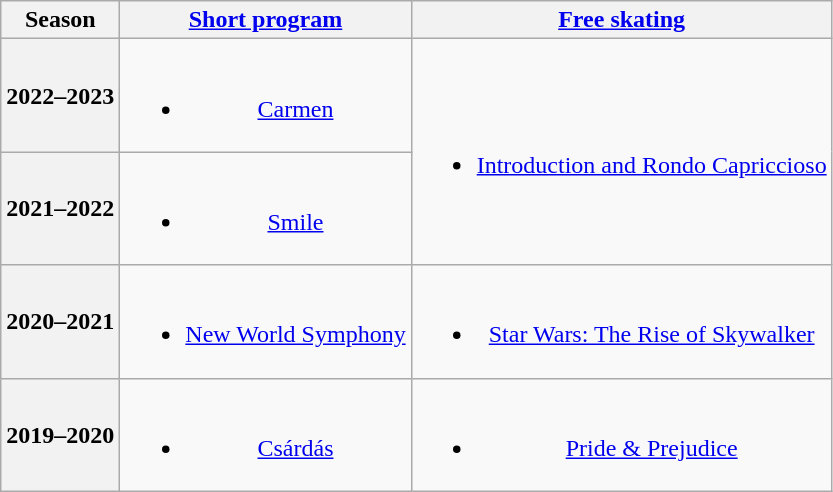<table class=wikitable style=text-align:center>
<tr>
<th>Season</th>
<th><a href='#'>Short program</a></th>
<th><a href='#'>Free skating</a></th>
</tr>
<tr>
<th>2022–2023 <br> </th>
<td><br><ul><li><a href='#'>Carmen</a> <br></li></ul></td>
<td rowspan=2><br><ul><li><a href='#'>Introduction and Rondo Capriccioso</a> <br> </li></ul></td>
</tr>
<tr>
<th>2021–2022 <br> </th>
<td><br><ul><li><a href='#'>Smile</a> <br></li></ul></td>
</tr>
<tr>
<th>2020–2021 <br>  </th>
<td><br><ul><li><a href='#'>New World Symphony</a> <br> </li></ul></td>
<td><br><ul><li><a href='#'>Star Wars: The Rise of Skywalker</a> <br> </li></ul></td>
</tr>
<tr>
<th>2019–2020 <br> </th>
<td><br><ul><li><a href='#'>Csárdás</a> <br> </li></ul></td>
<td><br><ul><li><a href='#'>Pride & Prejudice</a> <br> </li></ul></td>
</tr>
</table>
